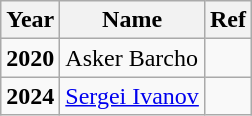<table class="wikitable" style="text-align:center;">
<tr>
<th>Year</th>
<th>Name</th>
<th>Ref</th>
</tr>
<tr>
<td><strong>2020</strong></td>
<td align=left> Asker Barcho <a href='#'></a></td>
<td></td>
</tr>
<tr>
<td><strong>2024</strong></td>
<td align=left> <a href='#'>Sergei Ivanov</a></td>
<td></td>
</tr>
</table>
